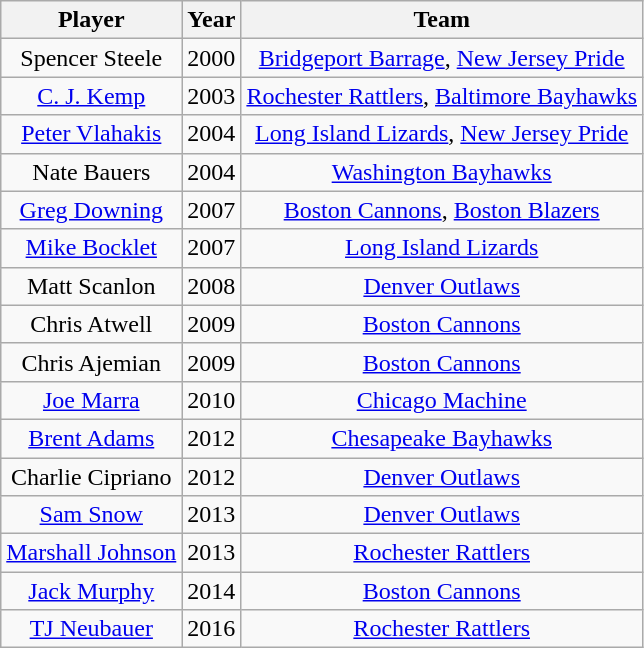<table class= "wikitable" style="text-align:center">
<tr>
<th>Player</th>
<th>Year</th>
<th>Team</th>
</tr>
<tr>
<td>Spencer Steele</td>
<td>2000</td>
<td><a href='#'>Bridgeport Barrage</a>, <a href='#'>New Jersey Pride</a></td>
</tr>
<tr>
<td><a href='#'>C. J. Kemp</a></td>
<td>2003</td>
<td><a href='#'>Rochester Rattlers</a>, <a href='#'>Baltimore Bayhawks</a></td>
</tr>
<tr>
<td><a href='#'>Peter Vlahakis</a></td>
<td>2004</td>
<td><a href='#'>Long Island Lizards</a>, <a href='#'>New Jersey Pride</a></td>
</tr>
<tr>
<td>Nate Bauers</td>
<td>2004</td>
<td><a href='#'>Washington Bayhawks</a></td>
</tr>
<tr>
<td><a href='#'>Greg Downing</a></td>
<td>2007</td>
<td><a href='#'>Boston Cannons</a>, <a href='#'>Boston Blazers</a></td>
</tr>
<tr>
<td><a href='#'>Mike Bocklet</a></td>
<td>2007</td>
<td><a href='#'>Long Island Lizards</a></td>
</tr>
<tr>
<td>Matt Scanlon</td>
<td>2008</td>
<td><a href='#'>Denver Outlaws</a></td>
</tr>
<tr>
<td>Chris Atwell</td>
<td>2009</td>
<td><a href='#'>Boston Cannons</a></td>
</tr>
<tr>
<td>Chris Ajemian</td>
<td>2009</td>
<td><a href='#'>Boston Cannons</a></td>
</tr>
<tr>
<td><a href='#'>Joe Marra</a></td>
<td>2010</td>
<td><a href='#'>Chicago Machine</a></td>
</tr>
<tr>
<td><a href='#'>Brent Adams</a></td>
<td>2012</td>
<td><a href='#'>Chesapeake Bayhawks</a></td>
</tr>
<tr>
<td>Charlie Cipriano</td>
<td>2012</td>
<td><a href='#'>Denver Outlaws</a></td>
</tr>
<tr>
<td><a href='#'>Sam Snow</a></td>
<td>2013</td>
<td><a href='#'>Denver Outlaws</a></td>
</tr>
<tr>
<td><a href='#'>Marshall Johnson</a></td>
<td>2013</td>
<td><a href='#'>Rochester Rattlers</a></td>
</tr>
<tr>
<td><a href='#'>Jack Murphy</a></td>
<td>2014</td>
<td><a href='#'>Boston Cannons</a></td>
</tr>
<tr>
<td><a href='#'>TJ Neubauer</a></td>
<td>2016</td>
<td><a href='#'>Rochester Rattlers</a></td>
</tr>
</table>
